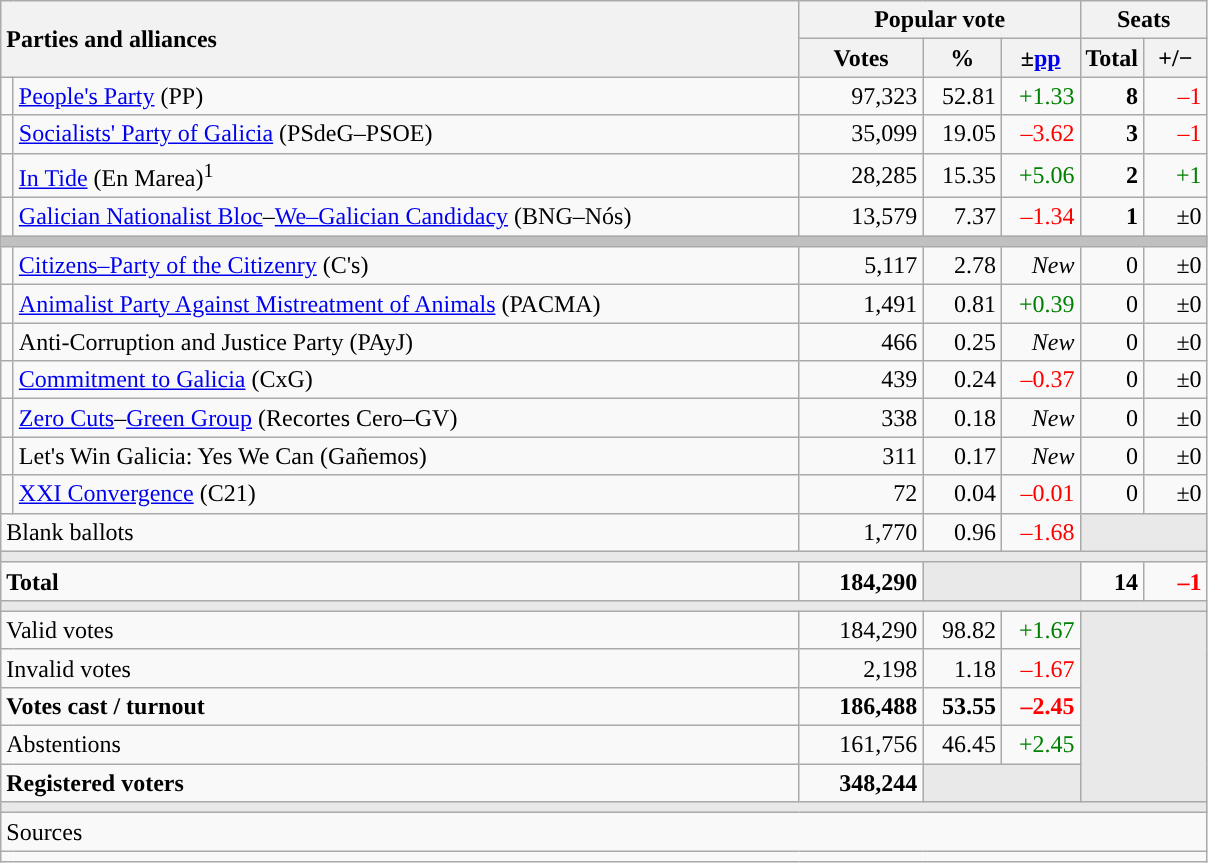<table class="wikitable" style="text-align:right;">
<tr>
<th style="text-align:left;" rowspan="2" colspan="2" width="525">Parties and alliances</th>
<th colspan="3">Popular vote</th>
<th colspan="2">Seats</th>
</tr>
<tr>
<th width="75">Votes</th>
<th width="45">%</th>
<th width="45">±<a href='#'>pp</a></th>
<th width="35">Total</th>
<th width="35">+/−</th>
</tr>
<tr>
<td width="1" style="color:inherit;background:"></td>
<td align="left"><a href='#'>People's Party</a> (PP)</td>
<td>97,323</td>
<td>52.81</td>
<td style="color:green;">+1.33</td>
<td><strong>8</strong></td>
<td style="color:red;">–1</td>
</tr>
<tr>
<td style="color:inherit;background:"></td>
<td align="left"><a href='#'>Socialists' Party of Galicia</a> (PSdeG–PSOE)</td>
<td>35,099</td>
<td>19.05</td>
<td style="color:red;">–3.62</td>
<td><strong>3</strong></td>
<td style="color:red;">–1</td>
</tr>
<tr>
<td style="color:inherit;background:"></td>
<td align="left"><a href='#'>In Tide</a> (En Marea)<sup>1</sup></td>
<td>28,285</td>
<td>15.35</td>
<td style="color:green;">+5.06</td>
<td><strong>2</strong></td>
<td style="color:green;">+1</td>
</tr>
<tr>
<td style="color:inherit;background:"></td>
<td align="left"><a href='#'>Galician Nationalist Bloc</a>–<a href='#'>We–Galician Candidacy</a> (BNG–Nós)</td>
<td>13,579</td>
<td>7.37</td>
<td style="color:red;">–1.34</td>
<td><strong>1</strong></td>
<td>±0</td>
</tr>
<tr>
<td colspan="7" bgcolor="#C0C0C0"></td>
</tr>
<tr>
<td style="color:inherit;background:"></td>
<td align="left"><a href='#'>Citizens–Party of the Citizenry</a> (C's)</td>
<td>5,117</td>
<td>2.78</td>
<td><em>New</em></td>
<td>0</td>
<td>±0</td>
</tr>
<tr>
<td style="color:inherit;background:"></td>
<td align="left"><a href='#'>Animalist Party Against Mistreatment of Animals</a> (PACMA)</td>
<td>1,491</td>
<td>0.81</td>
<td style="color:green;">+0.39</td>
<td>0</td>
<td>±0</td>
</tr>
<tr>
<td style="color:inherit;background:"></td>
<td align="left">Anti-Corruption and Justice Party (PAyJ)</td>
<td>466</td>
<td>0.25</td>
<td><em>New</em></td>
<td>0</td>
<td>±0</td>
</tr>
<tr>
<td style="color:inherit;background:"></td>
<td align="left"><a href='#'>Commitment to Galicia</a> (CxG)</td>
<td>439</td>
<td>0.24</td>
<td style="color:red;">–0.37</td>
<td>0</td>
<td>±0</td>
</tr>
<tr>
<td style="color:inherit;background:"></td>
<td align="left"><a href='#'>Zero Cuts</a>–<a href='#'>Green Group</a> (Recortes Cero–GV)</td>
<td>338</td>
<td>0.18</td>
<td><em>New</em></td>
<td>0</td>
<td>±0</td>
</tr>
<tr>
<td style="color:inherit;background:"></td>
<td align="left">Let's Win Galicia: Yes We Can (Gañemos)</td>
<td>311</td>
<td>0.17</td>
<td><em>New</em></td>
<td>0</td>
<td>±0</td>
</tr>
<tr>
<td style="color:inherit;background:"></td>
<td align="left"><a href='#'>XXI Convergence</a> (C21)</td>
<td>72</td>
<td>0.04</td>
<td style="color:red;">–0.01</td>
<td>0</td>
<td>±0</td>
</tr>
<tr>
<td align="left" colspan="2">Blank ballots</td>
<td>1,770</td>
<td>0.96</td>
<td style="color:red;">–1.68</td>
<td bgcolor="#E9E9E9" colspan="2"></td>
</tr>
<tr>
<td colspan="7" bgcolor="#E9E9E9"></td>
</tr>
<tr style="font-weight:bold;">
<td align="left" colspan="2">Total</td>
<td>184,290</td>
<td bgcolor="#E9E9E9" colspan="2"></td>
<td>14</td>
<td style="color:red;">–1</td>
</tr>
<tr>
<td colspan="7" bgcolor="#E9E9E9"></td>
</tr>
<tr>
<td align="left" colspan="2">Valid votes</td>
<td>184,290</td>
<td>98.82</td>
<td style="color:green;">+1.67</td>
<td bgcolor="#E9E9E9" colspan="2" rowspan="5"></td>
</tr>
<tr>
<td align="left" colspan="2">Invalid votes</td>
<td>2,198</td>
<td>1.18</td>
<td style="color:red;">–1.67</td>
</tr>
<tr style="font-weight:bold;">
<td align="left" colspan="2">Votes cast / turnout</td>
<td>186,488</td>
<td>53.55</td>
<td style="color:red;">–2.45</td>
</tr>
<tr>
<td align="left" colspan="2">Abstentions</td>
<td>161,756</td>
<td>46.45</td>
<td style="color:green;">+2.45</td>
</tr>
<tr style="font-weight:bold;">
<td align="left" colspan="2">Registered voters</td>
<td>348,244</td>
<td bgcolor="#E9E9E9" colspan="2"></td>
</tr>
<tr>
<td colspan="7" bgcolor="#E9E9E9"></td>
</tr>
<tr>
<td align="left" colspan="7">Sources</td>
</tr>
<tr>
<td colspan="7" style="text-align:left; max-width:790px;"></td>
</tr>
</table>
